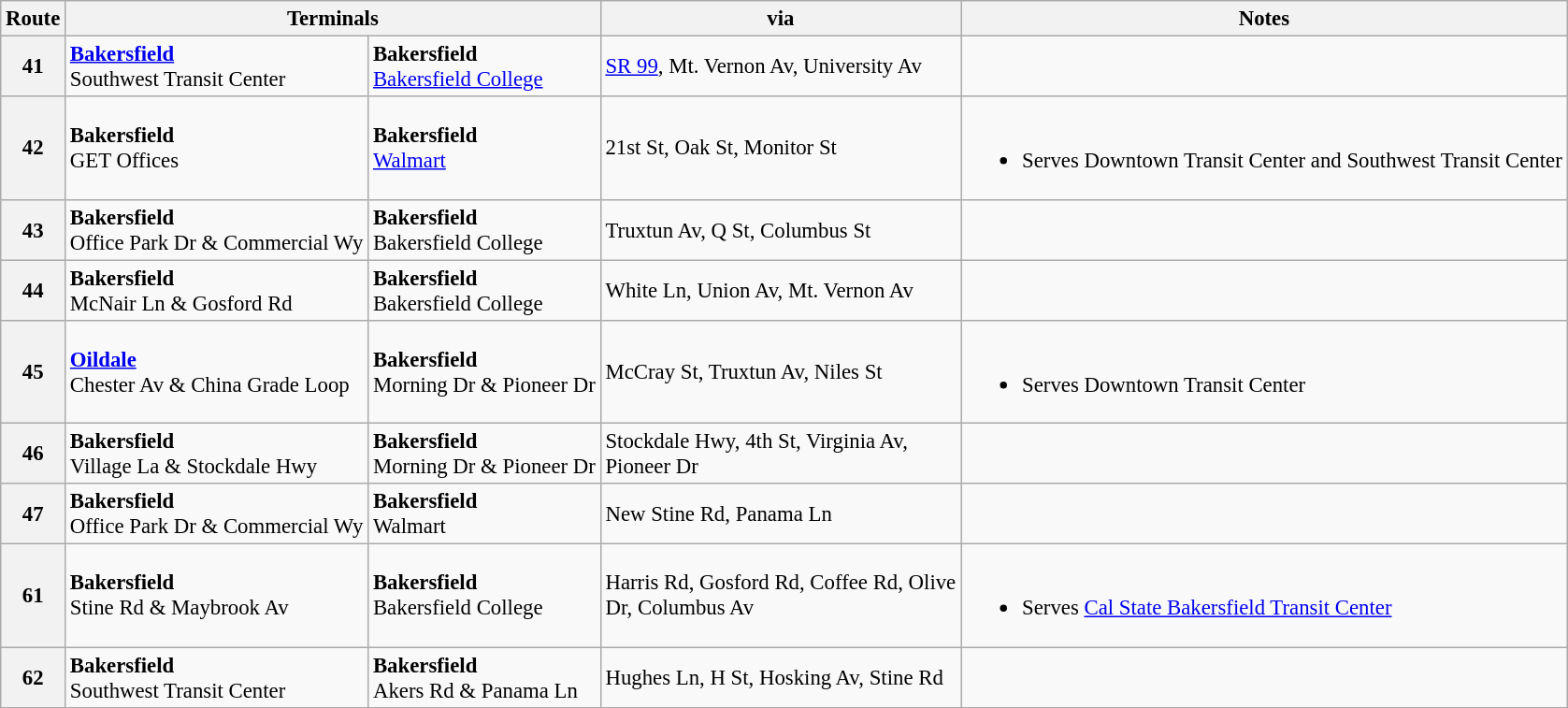<table class=wikitable style="font-size: 95%;">
<tr>
<th>Route</th>
<th colspan="2">Terminals</th>
<th width=250px>via</th>
<th>Notes</th>
</tr>
<tr>
<th><strong>41</strong><br></th>
<td><strong><a href='#'>Bakersfield</a></strong><br>Southwest Transit Center</td>
<td><strong>Bakersfield</strong><br><a href='#'>Bakersfield College</a></td>
<td><a href='#'>SR 99</a>, Mt. Vernon Av, University Av</td>
<td></td>
</tr>
<tr>
<th><strong>42</strong><br><strong></strong></th>
<td><strong>Bakersfield</strong><br>GET Offices</td>
<td><strong>Bakersfield</strong><br><a href='#'>Walmart</a></td>
<td>21st St, Oak St, Monitor St</td>
<td><br><ul><li>Serves Downtown Transit Center and Southwest Transit Center</li></ul></td>
</tr>
<tr>
<th><strong>43</strong><br></th>
<td><strong>Bakersfield</strong><br>Office Park Dr & Commercial Wy</td>
<td><strong>Bakersfield</strong><br>Bakersfield College</td>
<td>Truxtun Av, Q St, Columbus St</td>
<td></td>
</tr>
<tr>
<th><strong>44</strong><br></th>
<td><strong>Bakersfield</strong><br>McNair Ln & Gosford Rd</td>
<td><strong>Bakersfield</strong><br>Bakersfield College</td>
<td>White Ln, Union Av, Mt. Vernon Av</td>
<td></td>
</tr>
<tr>
<th><strong>45</strong><br></th>
<td><strong><a href='#'>Oildale</a></strong><br>Chester Av & China Grade Loop</td>
<td><strong>Bakersfield</strong><br>Morning Dr & Pioneer Dr</td>
<td>McCray St, Truxtun Av, Niles St</td>
<td><br><ul><li>Serves Downtown Transit Center</li></ul></td>
</tr>
<tr>
<th><strong>46</strong><br></th>
<td><strong>Bakersfield</strong><br>Village La & Stockdale Hwy</td>
<td><strong>Bakersfield</strong><br>Morning Dr & Pioneer Dr</td>
<td>Stockdale Hwy, 4th St, Virginia Av, Pioneer Dr</td>
<td></td>
</tr>
<tr>
<th><strong>47</strong><br></th>
<td><strong>Bakersfield</strong><br>Office Park Dr & Commercial Wy</td>
<td><strong>Bakersfield</strong><br>Walmart</td>
<td>New Stine Rd,  Panama Ln</td>
<td></td>
</tr>
<tr>
<th><strong>61</strong><br></th>
<td><strong>Bakersfield</strong><br>Stine Rd & Maybrook Av</td>
<td><strong>Bakersfield</strong><br>Bakersfield College</td>
<td>Harris Rd, Gosford Rd, Coffee Rd, Olive Dr, Columbus Av</td>
<td><br><ul><li>Serves <a href='#'>Cal State Bakersfield Transit Center</a></li></ul></td>
</tr>
<tr>
<th><strong>62</strong><br></th>
<td><strong>Bakersfield</strong><br>Southwest Transit Center</td>
<td><strong>Bakersfield</strong><br>Akers Rd & Panama Ln</td>
<td>Hughes Ln, H St, Hosking Av, Stine Rd</td>
<td></td>
</tr>
</table>
